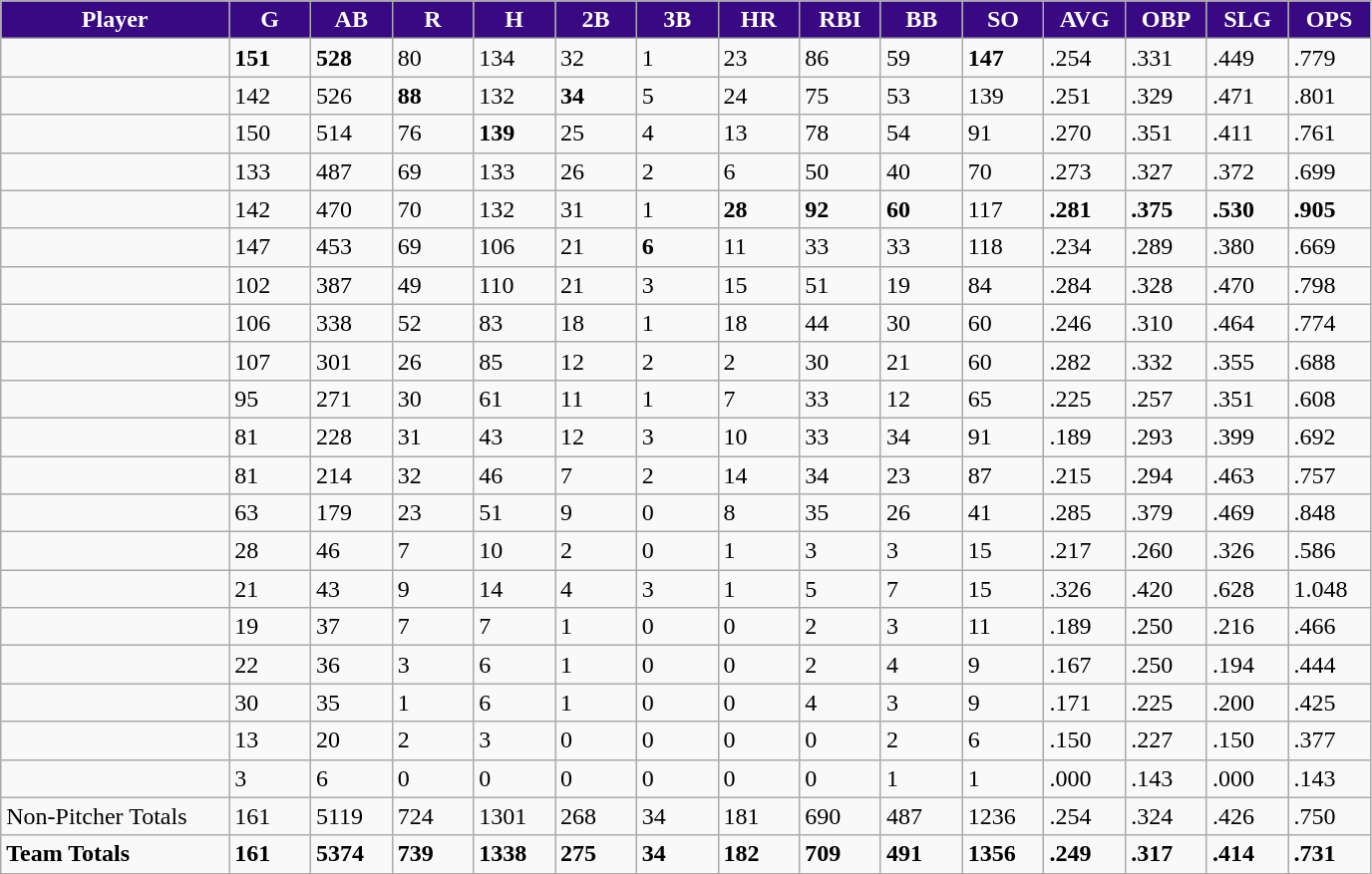<table class="wikitable sortable">
<tr>
<th style="background:#380982; color:#FFF; width:14%;">Player</th>
<th style="background:#380982; color:#FFF; width:5%;">G</th>
<th style="background:#380982; color:#FFF; width:5%;">AB</th>
<th style="background:#380982; color:#FFF; width:5%;">R</th>
<th style="background:#380982; color:#FFF; width:5%;">H</th>
<th style="background:#380982; color:#FFF; width:5%;">2B</th>
<th style="background:#380982; color:#FFF; width:5%;">3B</th>
<th style="background:#380982; color:#FFF; width:5%;">HR</th>
<th style="background:#380982; color:#FFF; width:5%;">RBI</th>
<th style="background:#380982; color:#FFF; width:5%;">BB</th>
<th style="background:#380982; color:#FFF; width:5%;">SO</th>
<th style="background:#380982; color:#FFF; width:5%;">AVG</th>
<th style="background:#380982; color:#FFF; width:5%;">OBP</th>
<th style="background:#380982; color:#FFF; width:5%;">SLG</th>
<th style="background:#380982; color:#FFF; width:5%;">OPS</th>
</tr>
<tr>
<td></td>
<td><strong>151</strong></td>
<td><strong>528</strong></td>
<td>80</td>
<td>134</td>
<td>32</td>
<td>1</td>
<td>23</td>
<td>86</td>
<td>59</td>
<td><strong>147</strong></td>
<td>.254</td>
<td>.331</td>
<td>.449</td>
<td>.779</td>
</tr>
<tr>
<td></td>
<td>142</td>
<td>526</td>
<td><strong>88</strong></td>
<td>132</td>
<td><strong>34</strong></td>
<td>5</td>
<td>24</td>
<td>75</td>
<td>53</td>
<td>139</td>
<td>.251</td>
<td>.329</td>
<td>.471</td>
<td>.801</td>
</tr>
<tr>
<td></td>
<td>150</td>
<td>514</td>
<td>76</td>
<td><strong>139</strong></td>
<td>25</td>
<td>4</td>
<td>13</td>
<td>78</td>
<td>54</td>
<td>91</td>
<td>.270</td>
<td>.351</td>
<td>.411</td>
<td>.761</td>
</tr>
<tr>
<td></td>
<td>133</td>
<td>487</td>
<td>69</td>
<td>133</td>
<td>26</td>
<td>2</td>
<td>6</td>
<td>50</td>
<td>40</td>
<td>70</td>
<td>.273</td>
<td>.327</td>
<td>.372</td>
<td>.699</td>
</tr>
<tr>
<td></td>
<td>142</td>
<td>470</td>
<td>70</td>
<td>132</td>
<td>31</td>
<td>1</td>
<td><strong>28</strong></td>
<td><strong>92</strong></td>
<td><strong>60</strong></td>
<td>117</td>
<td><strong>.281</strong></td>
<td><strong>.375</strong></td>
<td><strong>.530</strong></td>
<td><strong>.905</strong></td>
</tr>
<tr>
<td></td>
<td>147</td>
<td>453</td>
<td>69</td>
<td>106</td>
<td>21</td>
<td><strong>6</strong></td>
<td>11</td>
<td>33</td>
<td>33</td>
<td>118</td>
<td>.234</td>
<td>.289</td>
<td>.380</td>
<td>.669</td>
</tr>
<tr>
<td></td>
<td>102</td>
<td>387</td>
<td>49</td>
<td>110</td>
<td>21</td>
<td>3</td>
<td>15</td>
<td>51</td>
<td>19</td>
<td>84</td>
<td>.284</td>
<td>.328</td>
<td>.470</td>
<td>.798</td>
</tr>
<tr>
<td></td>
<td>106</td>
<td>338</td>
<td>52</td>
<td>83</td>
<td>18</td>
<td>1</td>
<td>18</td>
<td>44</td>
<td>30</td>
<td>60</td>
<td>.246</td>
<td>.310</td>
<td>.464</td>
<td>.774</td>
</tr>
<tr>
<td></td>
<td>107</td>
<td>301</td>
<td>26</td>
<td>85</td>
<td>12</td>
<td>2</td>
<td>2</td>
<td>30</td>
<td>21</td>
<td>60</td>
<td>.282</td>
<td>.332</td>
<td>.355</td>
<td>.688</td>
</tr>
<tr>
<td></td>
<td>95</td>
<td>271</td>
<td>30</td>
<td>61</td>
<td>11</td>
<td>1</td>
<td>7</td>
<td>33</td>
<td>12</td>
<td>65</td>
<td>.225</td>
<td>.257</td>
<td>.351</td>
<td>.608</td>
</tr>
<tr>
<td></td>
<td>81</td>
<td>228</td>
<td>31</td>
<td>43</td>
<td>12</td>
<td>3</td>
<td>10</td>
<td>33</td>
<td>34</td>
<td>91</td>
<td>.189</td>
<td>.293</td>
<td>.399</td>
<td>.692</td>
</tr>
<tr>
<td></td>
<td>81</td>
<td>214</td>
<td>32</td>
<td>46</td>
<td>7</td>
<td>2</td>
<td>14</td>
<td>34</td>
<td>23</td>
<td>87</td>
<td>.215</td>
<td>.294</td>
<td>.463</td>
<td>.757</td>
</tr>
<tr>
<td></td>
<td>63</td>
<td>179</td>
<td>23</td>
<td>51</td>
<td>9</td>
<td>0</td>
<td>8</td>
<td>35</td>
<td>26</td>
<td>41</td>
<td>.285</td>
<td>.379</td>
<td>.469</td>
<td>.848</td>
</tr>
<tr>
<td></td>
<td>28</td>
<td>46</td>
<td>7</td>
<td>10</td>
<td>2</td>
<td>0</td>
<td>1</td>
<td>3</td>
<td>3</td>
<td>15</td>
<td>.217</td>
<td>.260</td>
<td>.326</td>
<td>.586</td>
</tr>
<tr>
<td></td>
<td>21</td>
<td>43</td>
<td>9</td>
<td>14</td>
<td>4</td>
<td>3</td>
<td>1</td>
<td>5</td>
<td>7</td>
<td>15</td>
<td>.326</td>
<td>.420</td>
<td>.628</td>
<td>1.048</td>
</tr>
<tr>
<td></td>
<td>19</td>
<td>37</td>
<td>7</td>
<td>7</td>
<td>1</td>
<td>0</td>
<td>0</td>
<td>2</td>
<td>3</td>
<td>11</td>
<td>.189</td>
<td>.250</td>
<td>.216</td>
<td>.466</td>
</tr>
<tr>
<td></td>
<td>22</td>
<td>36</td>
<td>3</td>
<td>6</td>
<td>1</td>
<td>0</td>
<td>0</td>
<td>2</td>
<td>4</td>
<td>9</td>
<td>.167</td>
<td>.250</td>
<td>.194</td>
<td>.444</td>
</tr>
<tr>
<td></td>
<td>30</td>
<td>35</td>
<td>1</td>
<td>6</td>
<td>1</td>
<td>0</td>
<td>0</td>
<td>4</td>
<td>3</td>
<td>9</td>
<td>.171</td>
<td>.225</td>
<td>.200</td>
<td>.425</td>
</tr>
<tr>
<td></td>
<td>13</td>
<td>20</td>
<td>2</td>
<td>3</td>
<td>0</td>
<td>0</td>
<td>0</td>
<td>0</td>
<td>2</td>
<td>6</td>
<td>.150</td>
<td>.227</td>
<td>.150</td>
<td>.377</td>
</tr>
<tr>
<td></td>
<td>3</td>
<td>6</td>
<td>0</td>
<td>0</td>
<td>0</td>
<td>0</td>
<td>0</td>
<td>0</td>
<td>1</td>
<td>1</td>
<td>.000</td>
<td>.143</td>
<td>.000</td>
<td>.143</td>
</tr>
<tr>
<td>Non-Pitcher Totals</td>
<td>161</td>
<td>5119</td>
<td>724</td>
<td>1301</td>
<td>268</td>
<td>34</td>
<td>181</td>
<td>690</td>
<td>487</td>
<td>1236</td>
<td>.254</td>
<td>.324</td>
<td>.426</td>
<td>.750</td>
</tr>
<tr>
<td><strong>Team Totals</strong></td>
<td><strong>161</strong></td>
<td><strong>5374</strong></td>
<td><strong>739</strong></td>
<td><strong>1338</strong></td>
<td><strong>275</strong></td>
<td><strong>34</strong></td>
<td><strong>182</strong></td>
<td><strong>709</strong></td>
<td><strong>491</strong></td>
<td><strong>1356</strong></td>
<td><strong>.249</strong></td>
<td><strong>.317</strong></td>
<td><strong>.414</strong></td>
<td><strong>.731</strong></td>
</tr>
</table>
